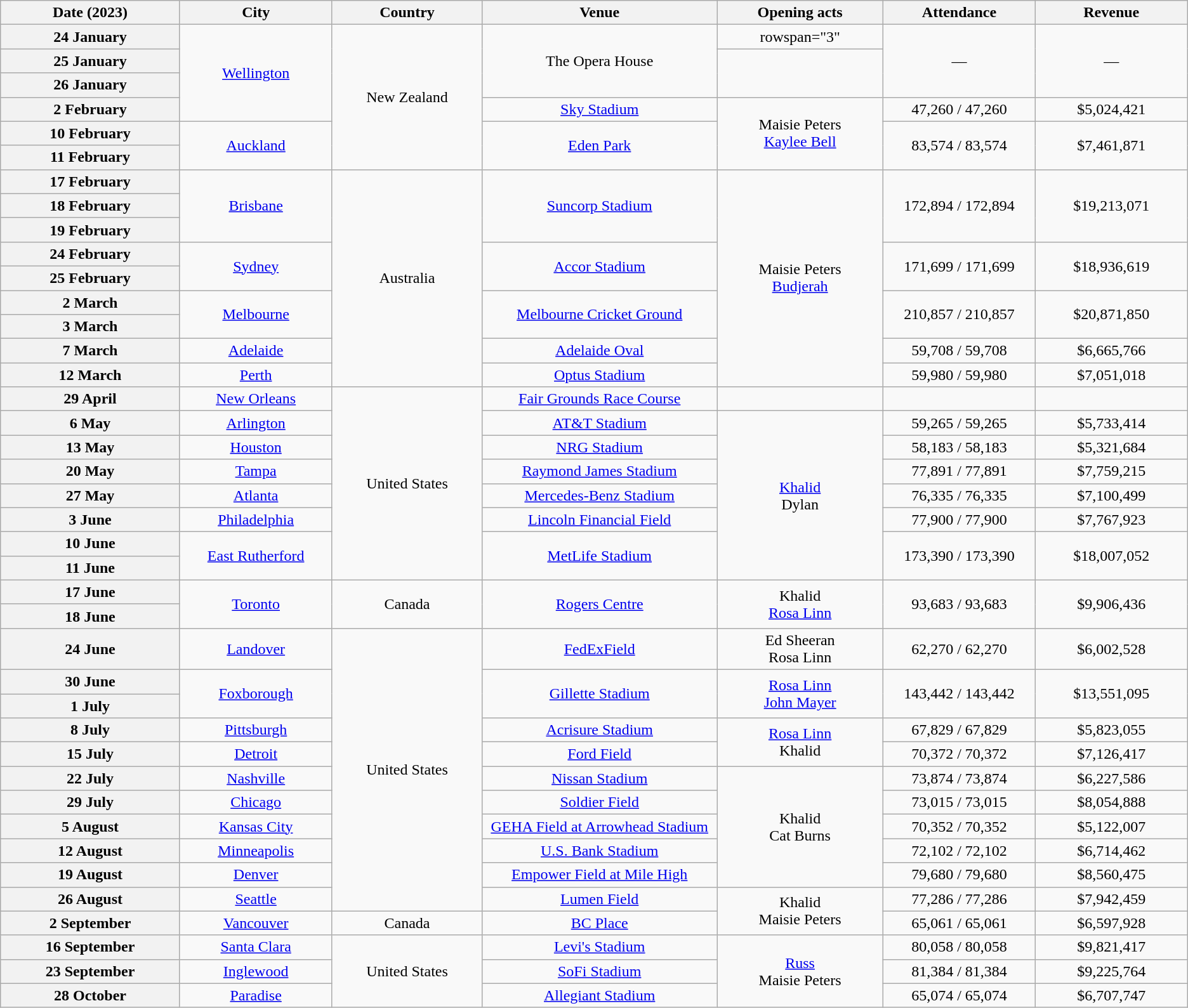<table class="wikitable plainrowheaders" style="text-align:center;">
<tr>
<th scope="col" style="width:12em;">Date (2023)</th>
<th scope="col" style="width:10em;">City</th>
<th scope="col" style="width:10em;">Country</th>
<th scope="col" style="width:16em;">Venue</th>
<th scope="col" style="width:11em;">Opening acts</th>
<th scope="col" style="width:10em;">Attendance</th>
<th scope="col" style="width:10em;">Revenue</th>
</tr>
<tr>
<th scope="row" style="text-align:center;">24 January</th>
<td rowspan="4"><a href='#'>Wellington</a></td>
<td rowspan="6">New Zealand</td>
<td rowspan="3">The Opera House</td>
<td>rowspan="3" </td>
<td rowspan="3">—</td>
<td rowspan="3">—</td>
</tr>
<tr>
<th scope="row" style="text-align:center;">25 January</th>
</tr>
<tr>
<th scope="row" style="text-align:center;">26 January</th>
</tr>
<tr>
<th scope="row" style="text-align:center;">2 February</th>
<td><a href='#'>Sky Stadium</a></td>
<td rowspan="3">Maisie Peters <br> <a href='#'>Kaylee Bell</a></td>
<td>47,260 / 47,260</td>
<td>$5,024,421</td>
</tr>
<tr>
<th scope="row" style="text-align:center;">10 February</th>
<td rowspan="2"><a href='#'>Auckland</a></td>
<td rowspan="2"><a href='#'>Eden Park</a></td>
<td rowspan="2">83,574 / 83,574</td>
<td rowspan="2">$7,461,871</td>
</tr>
<tr>
<th scope="row" style="text-align:center;">11 February</th>
</tr>
<tr>
<th scope="row" style="text-align:center;">17 February</th>
<td rowspan="3"><a href='#'>Brisbane</a></td>
<td rowspan="9">Australia</td>
<td rowspan="3"><a href='#'>Suncorp Stadium</a></td>
<td rowspan="9">Maisie Peters <br> <a href='#'>Budjerah</a></td>
<td rowspan="3">172,894 / 172,894</td>
<td rowspan="3">$19,213,071</td>
</tr>
<tr>
<th scope="row" style="text-align:center;">18 February</th>
</tr>
<tr>
<th scope="row" style="text-align:center;">19 February</th>
</tr>
<tr>
<th scope="row" style="text-align:center;">24 February</th>
<td rowspan="2"><a href='#'>Sydney</a></td>
<td rowspan="2"><a href='#'>Accor Stadium</a></td>
<td rowspan="2">171,699 / 171,699</td>
<td rowspan="2">$18,936,619</td>
</tr>
<tr>
<th scope="row" style="text-align:center;">25 February</th>
</tr>
<tr>
<th scope="row" style="text-align:center;">2 March</th>
<td rowspan="2"><a href='#'>Melbourne</a></td>
<td rowspan="2"><a href='#'>Melbourne Cricket Ground</a></td>
<td rowspan="2">210,857 / 210,857</td>
<td rowspan="2">$20,871,850</td>
</tr>
<tr>
<th scope="row" style="text-align:center;">3 March</th>
</tr>
<tr>
<th scope="row" style="text-align:center;">7 March</th>
<td><a href='#'>Adelaide</a></td>
<td><a href='#'>Adelaide Oval</a></td>
<td>59,708 / 59,708</td>
<td>$6,665,766</td>
</tr>
<tr>
<th scope="row" style="text-align:center;">12 March</th>
<td><a href='#'>Perth</a></td>
<td><a href='#'>Optus Stadium</a></td>
<td>59,980 / 59,980</td>
<td>$7,051,018</td>
</tr>
<tr>
<th scope="row" style="text-align:center;">29 April</th>
<td><a href='#'>New Orleans</a></td>
<td rowspan="8">United States</td>
<td><a href='#'>Fair Grounds Race Course</a></td>
<td></td>
<td></td>
<td></td>
</tr>
<tr>
<th scope="row" style="text-align:center;">6 May</th>
<td><a href='#'>Arlington</a></td>
<td><a href='#'>AT&T Stadium</a></td>
<td rowspan="7"><a href='#'>Khalid</a><br>Dylan</td>
<td>59,265 / 59,265</td>
<td>$5,733,414</td>
</tr>
<tr>
<th scope="row" style="text-align:center;">13 May</th>
<td><a href='#'>Houston</a></td>
<td><a href='#'>NRG Stadium</a></td>
<td>58,183 / 58,183</td>
<td>$5,321,684</td>
</tr>
<tr>
<th scope="row" style="text-align:center;">20 May</th>
<td><a href='#'>Tampa</a></td>
<td><a href='#'>Raymond James Stadium</a></td>
<td>77,891 / 77,891</td>
<td>$7,759,215</td>
</tr>
<tr>
<th scope="row" style="text-align:center;">27 May</th>
<td><a href='#'>Atlanta</a></td>
<td><a href='#'>Mercedes-Benz Stadium</a></td>
<td>76,335 / 76,335</td>
<td>$7,100,499</td>
</tr>
<tr>
<th scope="row" style="text-align:center;">3 June</th>
<td><a href='#'>Philadelphia</a></td>
<td><a href='#'>Lincoln Financial Field</a></td>
<td>77,900 / 77,900</td>
<td>$7,767,923</td>
</tr>
<tr>
<th scope="row" style="text-align:center;">10 June</th>
<td rowspan="2"><a href='#'>East Rutherford</a></td>
<td rowspan="2"><a href='#'>MetLife Stadium</a></td>
<td rowspan="2">173,390 / 173,390</td>
<td rowspan="2">$18,007,052</td>
</tr>
<tr>
<th scope="row" style="text-align:center;">11 June</th>
</tr>
<tr>
<th scope="row" style="text-align:center;">17 June</th>
<td rowspan="2"><a href='#'>Toronto</a></td>
<td rowspan="2">Canada</td>
<td rowspan="2"><a href='#'>Rogers Centre</a></td>
<td rowspan="2">Khalid<br><a href='#'>Rosa Linn</a></td>
<td rowspan="2">93,683 / 93,683</td>
<td rowspan="2">$9,906,436</td>
</tr>
<tr>
<th scope="row" style="text-align:center;">18 June</th>
</tr>
<tr>
<th scope="row" style="text-align:center;">24 June</th>
<td><a href='#'>Landover</a></td>
<td rowspan="11">United States</td>
<td><a href='#'>FedExField</a></td>
<td>Ed Sheeran<br>Rosa Linn</td>
<td>62,270 / 62,270</td>
<td>$6,002,528</td>
</tr>
<tr>
<th scope="row" style="text-align:center;">30 June</th>
<td rowspan="2"><a href='#'>Foxborough</a></td>
<td rowspan="2"><a href='#'>Gillette Stadium</a></td>
<td rowspan="2"><a href='#'>Rosa Linn</a><br><a href='#'>John Mayer</a></td>
<td rowspan="2">143,442 / 143,442</td>
<td rowspan="2">$13,551,095</td>
</tr>
<tr>
<th scope="row" style="text-align:center;">1 July</th>
</tr>
<tr>
<th scope="row" style="text-align:center;">8 July</th>
<td><a href='#'>Pittsburgh</a></td>
<td><a href='#'>Acrisure Stadium</a></td>
<td rowspan="2"><a href='#'>Rosa Linn</a><br>Khalid</td>
<td>67,829 / 67,829</td>
<td>$5,823,055</td>
</tr>
<tr>
<th scope="row" style="text-align:center;">15 July</th>
<td><a href='#'>Detroit</a></td>
<td><a href='#'>Ford Field</a></td>
<td>70,372 / 70,372</td>
<td>$7,126,417</td>
</tr>
<tr>
<th scope="row" style="text-align:center;">22 July</th>
<td><a href='#'>Nashville</a></td>
<td><a href='#'>Nissan Stadium</a></td>
<td rowspan="5">Khalid<br>Cat Burns</td>
<td>73,874 / 73,874</td>
<td>$6,227,586</td>
</tr>
<tr>
<th scope="row" style="text-align:center;">29 July</th>
<td><a href='#'>Chicago</a></td>
<td><a href='#'>Soldier Field</a></td>
<td>73,015 / 73,015</td>
<td>$8,054,888</td>
</tr>
<tr>
<th scope="row" style="text-align:center;">5 August</th>
<td><a href='#'>Kansas City</a></td>
<td><a href='#'>GEHA Field at Arrowhead Stadium</a></td>
<td>70,352 / 70,352</td>
<td>$5,122,007</td>
</tr>
<tr>
<th scope="row" style="text-align:center;">12 August</th>
<td><a href='#'>Minneapolis</a></td>
<td><a href='#'>U.S. Bank Stadium</a></td>
<td>72,102 / 72,102</td>
<td>$6,714,462</td>
</tr>
<tr>
<th scope="row" style="text-align:center;">19 August</th>
<td><a href='#'>Denver</a></td>
<td><a href='#'>Empower Field at Mile High</a></td>
<td>79,680 / 79,680</td>
<td>$8,560,475</td>
</tr>
<tr>
<th scope="row" style="text-align:center;">26 August</th>
<td><a href='#'>Seattle</a></td>
<td><a href='#'>Lumen Field</a></td>
<td rowspan="2">Khalid<br>Maisie Peters</td>
<td>77,286 / 77,286</td>
<td>$7,942,459</td>
</tr>
<tr>
<th scope="row" style="text-align:center;">2 September</th>
<td><a href='#'>Vancouver</a></td>
<td>Canada</td>
<td><a href='#'>BC Place</a></td>
<td>65,061 / 65,061</td>
<td>$6,597,928</td>
</tr>
<tr>
<th scope="row" style="text-align:center;">16 September</th>
<td><a href='#'>Santa Clara</a></td>
<td rowspan="3">United States</td>
<td><a href='#'>Levi's Stadium</a></td>
<td rowspan="3"><a href='#'>Russ</a><br>Maisie Peters</td>
<td>80,058 / 80,058</td>
<td>$9,821,417</td>
</tr>
<tr>
<th scope="row" style="text-align:center;">23 September</th>
<td><a href='#'>Inglewood</a></td>
<td><a href='#'>SoFi Stadium</a></td>
<td>81,384 / 81,384</td>
<td>$9,225,764</td>
</tr>
<tr>
<th scope="row" style="text-align:center;">28 October</th>
<td><a href='#'>Paradise</a></td>
<td><a href='#'>Allegiant Stadium</a></td>
<td>65,074 / 65,074</td>
<td>$6,707,747</td>
</tr>
</table>
